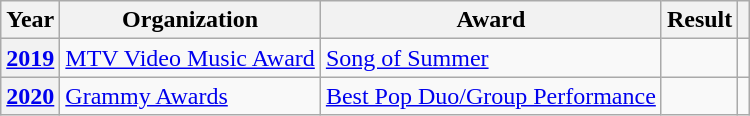<table class="wikitable plainrowheaders">
<tr>
<th>Year</th>
<th>Organization</th>
<th>Award</th>
<th>Result</th>
<th></th>
</tr>
<tr>
<th scope="row"><a href='#'>2019</a></th>
<td><a href='#'>MTV Video Music Award</a></td>
<td><a href='#'>Song of Summer</a></td>
<td></td>
<td></td>
</tr>
<tr>
<th scope="row"><a href='#'>2020</a></th>
<td><a href='#'>Grammy Awards</a></td>
<td><a href='#'>Best Pop Duo/Group Performance</a></td>
<td></td>
<td></td>
</tr>
</table>
